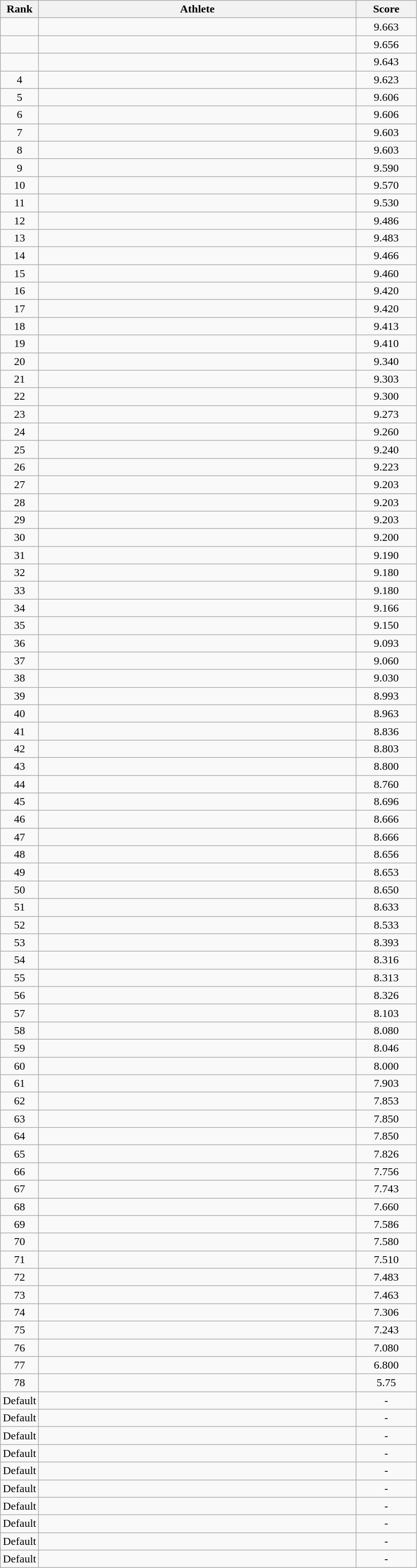<table class=wikitable style="text-align:center">
<tr>
<th width=40>Rank</th>
<th width=450>Athlete</th>
<th width=80>Score</th>
</tr>
<tr>
<td></td>
<td align=left></td>
<td>9.663</td>
</tr>
<tr>
<td></td>
<td align=left></td>
<td>9.656</td>
</tr>
<tr>
<td></td>
<td align=left></td>
<td>9.643</td>
</tr>
<tr>
<td>4</td>
<td align=left></td>
<td>9.623</td>
</tr>
<tr>
<td>5</td>
<td align=left></td>
<td>9.606</td>
</tr>
<tr>
<td>6</td>
<td align=left></td>
<td>9.606</td>
</tr>
<tr>
<td>7</td>
<td align=left></td>
<td>9.603</td>
</tr>
<tr>
<td>8</td>
<td align=left></td>
<td>9.603</td>
</tr>
<tr>
<td>9</td>
<td align=left></td>
<td>9.590</td>
</tr>
<tr>
<td>10</td>
<td align=left></td>
<td>9.570</td>
</tr>
<tr>
<td>11</td>
<td align=left></td>
<td>9.530</td>
</tr>
<tr>
<td>12</td>
<td align=left></td>
<td>9.486</td>
</tr>
<tr>
<td>13</td>
<td align=left></td>
<td>9.483</td>
</tr>
<tr>
<td>14</td>
<td align=left></td>
<td>9.466</td>
</tr>
<tr>
<td>15</td>
<td align=left></td>
<td>9.460</td>
</tr>
<tr>
<td>16</td>
<td align=left></td>
<td>9.420</td>
</tr>
<tr>
<td>17</td>
<td align=left></td>
<td>9.420</td>
</tr>
<tr>
<td>18</td>
<td align=left></td>
<td>9.413</td>
</tr>
<tr>
<td>19</td>
<td align=left></td>
<td>9.410</td>
</tr>
<tr>
<td>20</td>
<td align=left></td>
<td>9.340</td>
</tr>
<tr>
<td>21</td>
<td align=left></td>
<td>9.303</td>
</tr>
<tr>
<td>22</td>
<td align=left></td>
<td>9.300</td>
</tr>
<tr>
<td>23</td>
<td align=left></td>
<td>9.273</td>
</tr>
<tr>
<td>24</td>
<td align=left></td>
<td>9.260</td>
</tr>
<tr>
<td>25</td>
<td align=left></td>
<td>9.240</td>
</tr>
<tr>
<td>26</td>
<td align=left></td>
<td>9.223</td>
</tr>
<tr>
<td>27</td>
<td align=left></td>
<td>9.203</td>
</tr>
<tr>
<td>28</td>
<td align=left></td>
<td>9.203</td>
</tr>
<tr>
<td>29</td>
<td align=left></td>
<td>9.203</td>
</tr>
<tr>
<td>30</td>
<td align=left></td>
<td>9.200</td>
</tr>
<tr>
<td>31</td>
<td align=left></td>
<td>9.190</td>
</tr>
<tr>
<td>32</td>
<td align=left></td>
<td>9.180</td>
</tr>
<tr>
<td>33</td>
<td align=left></td>
<td>9.180</td>
</tr>
<tr>
<td>34</td>
<td align=left></td>
<td>9.166</td>
</tr>
<tr>
<td>35</td>
<td align=left></td>
<td>9.150</td>
</tr>
<tr>
<td>36</td>
<td align=left></td>
<td>9.093</td>
</tr>
<tr>
<td>37</td>
<td align=left></td>
<td>9.060</td>
</tr>
<tr>
<td>38</td>
<td align=left></td>
<td>9.030</td>
</tr>
<tr>
<td>39</td>
<td align=left></td>
<td>8.993</td>
</tr>
<tr>
<td>40</td>
<td align=left></td>
<td>8.963</td>
</tr>
<tr>
<td>41</td>
<td align=left></td>
<td>8.836</td>
</tr>
<tr>
<td>42</td>
<td align=left></td>
<td>8.803</td>
</tr>
<tr>
<td>43</td>
<td align=left></td>
<td>8.800</td>
</tr>
<tr>
<td>44</td>
<td align=left></td>
<td>8.760</td>
</tr>
<tr>
<td>45</td>
<td align=left></td>
<td>8.696</td>
</tr>
<tr>
<td>46</td>
<td align=left></td>
<td>8.666</td>
</tr>
<tr>
<td>47</td>
<td align=left></td>
<td>8.666</td>
</tr>
<tr>
<td>48</td>
<td align=left></td>
<td>8.656</td>
</tr>
<tr>
<td>49</td>
<td align=left></td>
<td>8.653</td>
</tr>
<tr>
<td>50</td>
<td align=left></td>
<td>8.650</td>
</tr>
<tr>
<td>51</td>
<td align=left></td>
<td>8.633</td>
</tr>
<tr>
<td>52</td>
<td align=left></td>
<td>8.533</td>
</tr>
<tr>
<td>53</td>
<td align=left></td>
<td>8.393</td>
</tr>
<tr>
<td>54</td>
<td align=left></td>
<td>8.316</td>
</tr>
<tr>
<td>55</td>
<td align=left></td>
<td>8.313</td>
</tr>
<tr>
<td>56</td>
<td align=left></td>
<td>8.326</td>
</tr>
<tr>
<td>57</td>
<td align=left></td>
<td>8.103</td>
</tr>
<tr>
<td>58</td>
<td align=left></td>
<td>8.080</td>
</tr>
<tr>
<td>59</td>
<td align=left></td>
<td>8.046</td>
</tr>
<tr>
<td>60</td>
<td align=left></td>
<td>8.000</td>
</tr>
<tr>
<td>61</td>
<td align=left></td>
<td>7.903</td>
</tr>
<tr>
<td>62</td>
<td align=left></td>
<td>7.853</td>
</tr>
<tr>
<td>63</td>
<td align=left></td>
<td>7.850</td>
</tr>
<tr>
<td>64</td>
<td align=left></td>
<td>7.850</td>
</tr>
<tr>
<td>65</td>
<td align=left></td>
<td>7.826</td>
</tr>
<tr>
<td>66</td>
<td align=left></td>
<td>7.756</td>
</tr>
<tr>
<td>67</td>
<td align=left></td>
<td>7.743</td>
</tr>
<tr>
<td>68</td>
<td align=left></td>
<td>7.660</td>
</tr>
<tr>
<td>69</td>
<td align=left></td>
<td>7.586</td>
</tr>
<tr>
<td>70</td>
<td align=left></td>
<td>7.580</td>
</tr>
<tr>
<td>71</td>
<td align=left></td>
<td>7.510</td>
</tr>
<tr>
<td>72</td>
<td align=left></td>
<td>7.483</td>
</tr>
<tr>
<td>73</td>
<td align=left></td>
<td>7.463</td>
</tr>
<tr>
<td>74</td>
<td align=left></td>
<td>7.306</td>
</tr>
<tr>
<td>75</td>
<td align=left></td>
<td>7.243</td>
</tr>
<tr>
<td>76</td>
<td align=left></td>
<td>7.080</td>
</tr>
<tr>
<td>77</td>
<td align=left></td>
<td>6.800</td>
</tr>
<tr>
<td>78</td>
<td align=left></td>
<td>5.75</td>
</tr>
<tr>
<td>Default</td>
<td align=left></td>
<td>-</td>
</tr>
<tr>
<td>Default</td>
<td align=left></td>
<td>-</td>
</tr>
<tr>
<td>Default</td>
<td align=left></td>
<td>-</td>
</tr>
<tr>
<td>Default</td>
<td align=left></td>
<td>-</td>
</tr>
<tr>
<td>Default</td>
<td align=left></td>
<td>-</td>
</tr>
<tr>
<td>Default</td>
<td align=left></td>
<td>-</td>
</tr>
<tr>
<td>Default</td>
<td align=left></td>
<td>-</td>
</tr>
<tr>
<td>Default</td>
<td align=left></td>
<td>-</td>
</tr>
<tr>
<td>Default</td>
<td align=left></td>
<td>-</td>
</tr>
<tr>
<td>Default</td>
<td align=left></td>
<td>-</td>
</tr>
</table>
